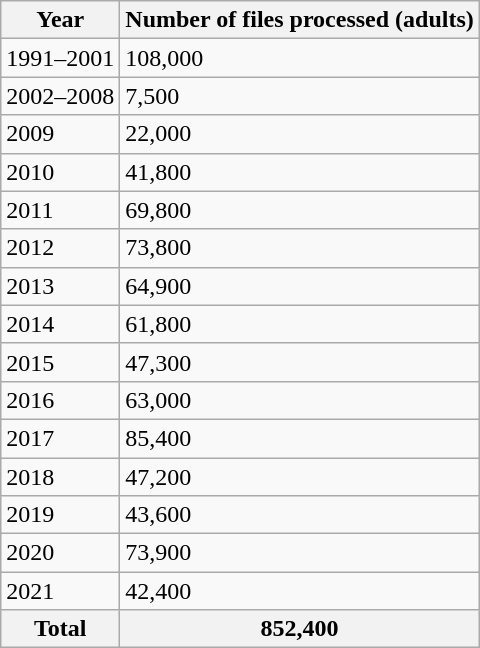<table class="wikitable">
<tr>
<th>Year</th>
<th>Number of files processed (adults)</th>
</tr>
<tr>
<td>1991–2001</td>
<td>108,000</td>
</tr>
<tr>
<td>2002–2008</td>
<td>7,500</td>
</tr>
<tr>
<td>2009</td>
<td>22,000</td>
</tr>
<tr>
<td>2010</td>
<td>41,800</td>
</tr>
<tr>
<td>2011</td>
<td>69,800</td>
</tr>
<tr>
<td>2012</td>
<td>73,800</td>
</tr>
<tr>
<td>2013</td>
<td>64,900</td>
</tr>
<tr>
<td>2014</td>
<td>61,800</td>
</tr>
<tr>
<td>2015</td>
<td>47,300</td>
</tr>
<tr>
<td>2016</td>
<td>63,000</td>
</tr>
<tr>
<td>2017</td>
<td>85,400</td>
</tr>
<tr>
<td>2018</td>
<td>47,200</td>
</tr>
<tr>
<td>2019</td>
<td>43,600</td>
</tr>
<tr>
<td>2020</td>
<td>73,900</td>
</tr>
<tr>
<td>2021</td>
<td>42,400</td>
</tr>
<tr>
<th>Total</th>
<th>852,400</th>
</tr>
</table>
